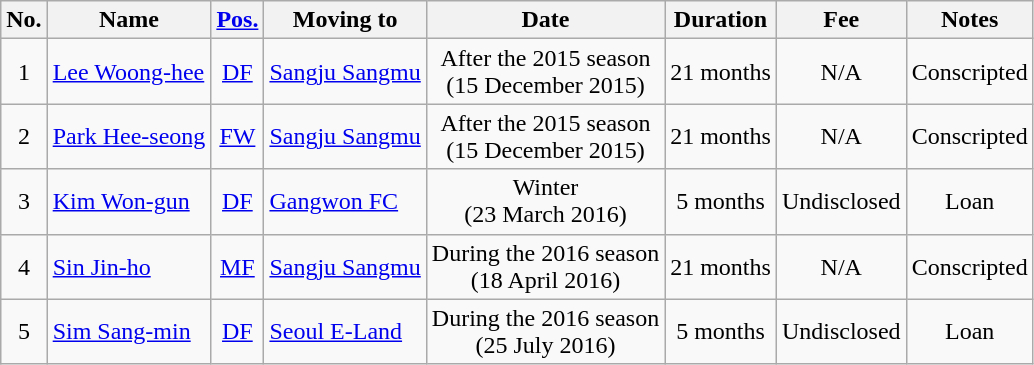<table class="wikitable sortable" style="text-align:center">
<tr>
<th>No.</th>
<th>Name</th>
<th><a href='#'>Pos.</a></th>
<th>Moving to</th>
<th>Date</th>
<th>Duration</th>
<th>Fee</th>
<th>Notes</th>
</tr>
<tr>
<td>1</td>
<td align=left> <a href='#'>Lee Woong-hee</a></td>
<td><a href='#'>DF</a></td>
<td align=left> <a href='#'>Sangju Sangmu</a></td>
<td>After the 2015 season<br>(15 December 2015)</td>
<td>21 months</td>
<td>N/A</td>
<td>Conscripted</td>
</tr>
<tr>
<td>2</td>
<td align=left> <a href='#'>Park Hee-seong</a></td>
<td><a href='#'>FW</a></td>
<td align=left> <a href='#'>Sangju Sangmu</a></td>
<td>After the 2015 season<br>(15 December 2015)</td>
<td>21 months</td>
<td>N/A</td>
<td>Conscripted</td>
</tr>
<tr>
<td>3</td>
<td align=left> <a href='#'>Kim Won-gun</a></td>
<td><a href='#'>DF</a></td>
<td align=left> <a href='#'>Gangwon FC</a></td>
<td>Winter<br>(23 March 2016)</td>
<td>5 months</td>
<td>Undisclosed</td>
<td>Loan</td>
</tr>
<tr>
<td>4</td>
<td align=left> <a href='#'>Sin Jin-ho</a></td>
<td><a href='#'>MF</a></td>
<td align=left> <a href='#'>Sangju Sangmu</a></td>
<td>During the 2016 season<br>(18 April 2016)</td>
<td>21 months</td>
<td>N/A</td>
<td>Conscripted</td>
</tr>
<tr>
<td>5</td>
<td align=left> <a href='#'>Sim Sang-min</a></td>
<td><a href='#'>DF</a></td>
<td align=left> <a href='#'>Seoul E-Land</a></td>
<td>During the 2016 season<br>(25 July 2016)</td>
<td>5 months</td>
<td>Undisclosed</td>
<td>Loan</td>
</tr>
</table>
